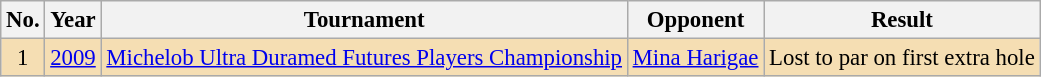<table class="wikitable" style="font-size:95%;">
<tr>
<th>No.</th>
<th>Year</th>
<th>Tournament</th>
<th>Opponent</th>
<th>Result</th>
</tr>
<tr style="background:#F5DEB3;">
<td align=center>1</td>
<td><a href='#'>2009</a></td>
<td><a href='#'>Michelob Ultra Duramed Futures Players Championship</a></td>
<td> <a href='#'>Mina Harigae</a></td>
<td>Lost to par on first extra hole</td>
</tr>
</table>
